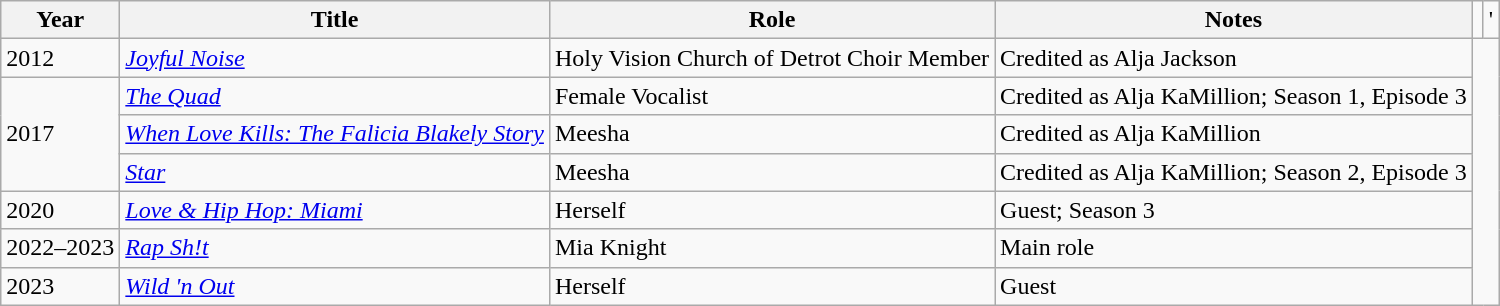<table class="wikitable sortable">
<tr>
<th>Year</th>
<th>Title</th>
<th>Role</th>
<th class="unsortable">Notes</th>
<td></td>
<td>'</td>
</tr>
<tr>
<td>2012</td>
<td><em><a href='#'>Joyful Noise</a></em></td>
<td>Holy Vision Church of Detrot Choir Member</td>
<td>Credited as Alja Jackson</td>
</tr>
<tr>
<td rowspan="3">2017</td>
<td><em><a href='#'>The Quad</a></em></td>
<td>Female Vocalist</td>
<td>Credited as Alja KaMillion; Season 1, Episode 3</td>
</tr>
<tr>
<td><em><a href='#'>When Love Kills: The Falicia Blakely Story</a></em></td>
<td>Meesha</td>
<td>Credited as Alja KaMillion</td>
</tr>
<tr>
<td><em><a href='#'>Star</a></em></td>
<td>Meesha</td>
<td>Credited as Alja KaMillion; Season 2, Episode 3</td>
</tr>
<tr>
<td>2020</td>
<td><em><a href='#'>Love & Hip Hop: Miami</a></em></td>
<td>Herself</td>
<td>Guest; Season 3</td>
</tr>
<tr>
<td>2022–2023</td>
<td><em><a href='#'>Rap Sh!t</a></em></td>
<td>Mia Knight</td>
<td>Main role</td>
</tr>
<tr>
<td>2023</td>
<td><em><a href='#'>Wild 'n Out</a></em></td>
<td>Herself</td>
<td>Guest</td>
</tr>
</table>
